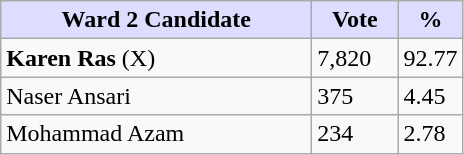<table class="wikitable">
<tr>
<th style="background:#ddf; width:200px;">Ward 2 Candidate</th>
<th style="background:#ddf; width:50px;">Vote</th>
<th style="background:#ddf; width:30px;">%</th>
</tr>
<tr>
<td><strong>Karen Ras</strong> (X)</td>
<td>7,820</td>
<td>92.77</td>
</tr>
<tr>
<td>Naser Ansari</td>
<td>375</td>
<td>4.45</td>
</tr>
<tr>
<td>Mohammad Azam</td>
<td>234</td>
<td>2.78</td>
</tr>
</table>
